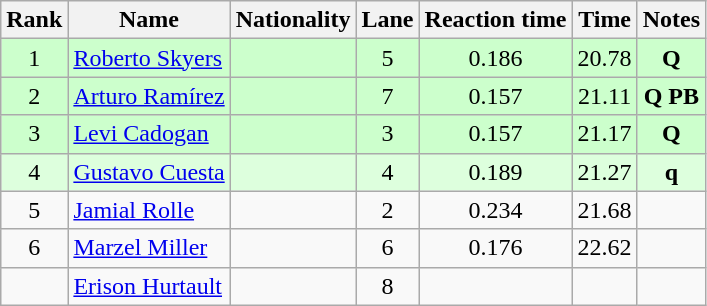<table class="wikitable sortable" style="text-align:center">
<tr>
<th>Rank</th>
<th>Name</th>
<th>Nationality</th>
<th>Lane</th>
<th>Reaction time</th>
<th>Time</th>
<th>Notes</th>
</tr>
<tr bgcolor=ccffcc>
<td>1</td>
<td align=left><a href='#'>Roberto Skyers</a></td>
<td align=left></td>
<td>5</td>
<td>0.186</td>
<td>20.78</td>
<td><strong>Q</strong></td>
</tr>
<tr bgcolor=ccffcc>
<td>2</td>
<td align=left><a href='#'>Arturo Ramírez</a></td>
<td align=left></td>
<td>7</td>
<td>0.157</td>
<td>21.11</td>
<td><strong>Q PB</strong></td>
</tr>
<tr bgcolor=ccffcc>
<td>3</td>
<td align=left><a href='#'>Levi Cadogan</a></td>
<td align=left></td>
<td>3</td>
<td>0.157</td>
<td>21.17</td>
<td><strong>Q</strong></td>
</tr>
<tr bgcolor=ddffdd>
<td>4</td>
<td align=left><a href='#'>Gustavo Cuesta</a></td>
<td align=left></td>
<td>4</td>
<td>0.189</td>
<td>21.27</td>
<td><strong>q</strong></td>
</tr>
<tr>
<td>5</td>
<td align=left><a href='#'>Jamial Rolle</a></td>
<td align=left></td>
<td>2</td>
<td>0.234</td>
<td>21.68</td>
<td></td>
</tr>
<tr>
<td>6</td>
<td align=left><a href='#'>Marzel Miller</a></td>
<td align=left></td>
<td>6</td>
<td>0.176</td>
<td>22.62</td>
<td></td>
</tr>
<tr>
<td></td>
<td align=left><a href='#'>Erison Hurtault</a></td>
<td align=left></td>
<td>8</td>
<td></td>
<td></td>
<td></td>
</tr>
</table>
